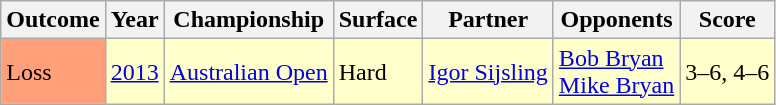<table class="sortable wikitable">
<tr>
<th>Outcome</th>
<th>Year</th>
<th>Championship</th>
<th>Surface</th>
<th>Partner</th>
<th>Opponents</th>
<th class="unsortable">Score</th>
</tr>
<tr style="background:#ffc;">
<td bgcolor=FFA07A>Loss</td>
<td><a href='#'>2013</a></td>
<td><a href='#'>Australian Open</a></td>
<td>Hard</td>
<td> <a href='#'>Igor Sijsling</a></td>
<td> <a href='#'>Bob Bryan</a><br> <a href='#'>Mike Bryan</a></td>
<td>3–6, 4–6</td>
</tr>
</table>
